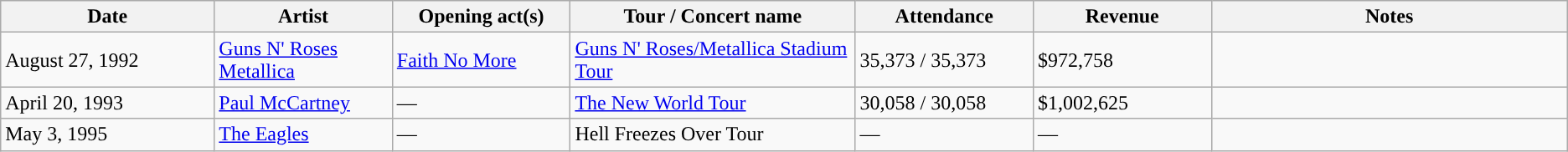<table class="wikitable" style=font-size:100% style="text-align:center">
<tr>
<th width=12% style="text-align:center;">Date</th>
<th width=10% style="text-align:center;">Artist</th>
<th width=10% style="text-align:center;">Opening act(s)</th>
<th width=16% style="text-align:center;">Tour / Concert name</th>
<th width=10% style="text-align:center;">Attendance</th>
<th width=10% style="text-align:center;">Revenue</th>
<th width=20% style="text-align:center;">Notes</th>
</tr>
<tr>
<td>August 27, 1992</td>
<td><a href='#'>Guns N' Roses</a><br><a href='#'>Metallica</a></td>
<td><a href='#'>Faith No More</a></td>
<td><a href='#'>Guns N' Roses/Metallica Stadium Tour</a></td>
<td>35,373 / 35,373</td>
<td>$972,758</td>
<td></td>
</tr>
<tr>
<td>April 20, 1993</td>
<td><a href='#'>Paul McCartney</a></td>
<td>—</td>
<td><a href='#'>The New World Tour</a></td>
<td>30,058 / 30,058</td>
<td>$1,002,625</td>
<td></td>
</tr>
<tr>
<td>May 3, 1995</td>
<td><a href='#'>The Eagles</a></td>
<td>—</td>
<td>Hell Freezes Over Tour</td>
<td>—</td>
<td>—</td>
<td></td>
</tr>
</table>
